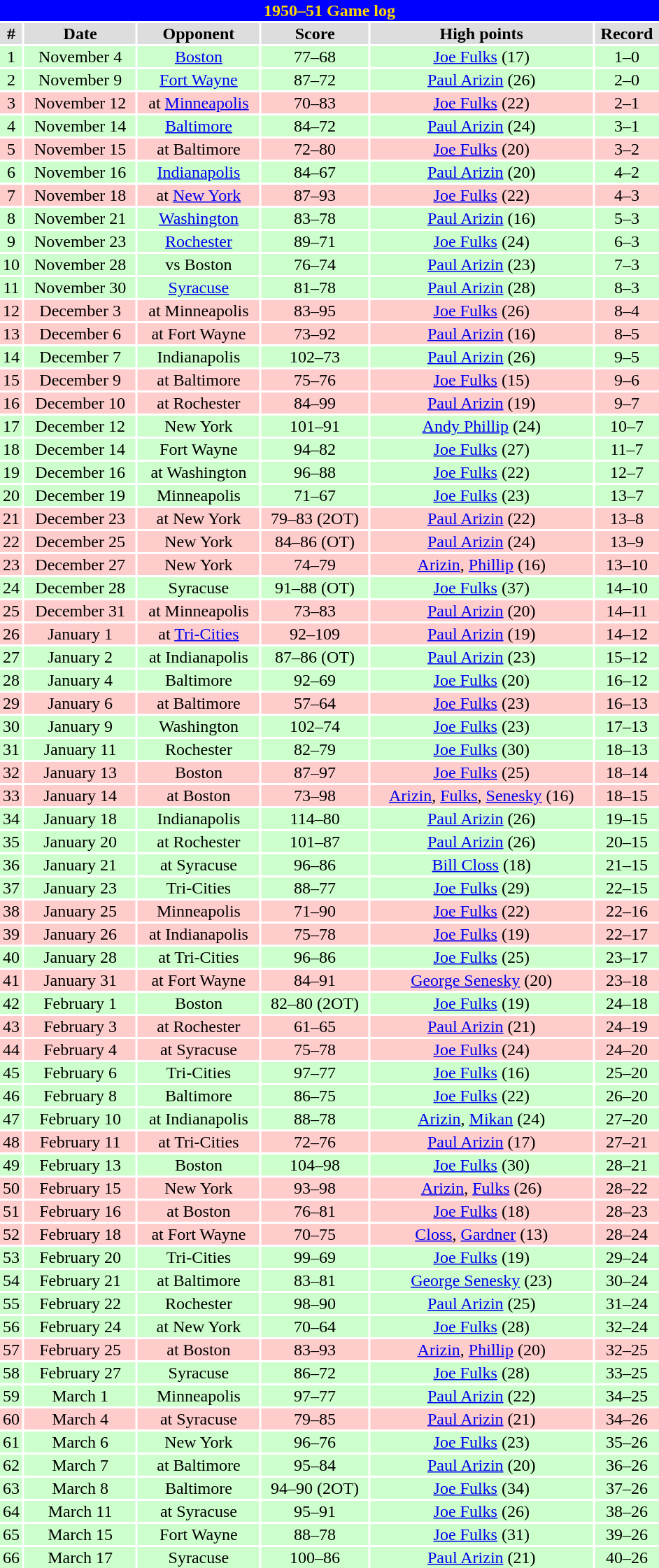<table class="toccolours collapsible" width=50% style="clear:both; margin:1.5em auto; text-align:center">
<tr>
<th colspan=11 style="background:#0000FF; color:#FFD700;">1950–51 Game log</th>
</tr>
<tr align="center" bgcolor="#dddddd">
<td><strong>#</strong></td>
<td><strong>Date</strong></td>
<td><strong>Opponent</strong></td>
<td><strong>Score</strong></td>
<td><strong>High points</strong></td>
<td><strong>Record</strong></td>
</tr>
<tr align="center" bgcolor="ccffcc">
<td>1</td>
<td>November 4</td>
<td><a href='#'>Boston</a></td>
<td>77–68</td>
<td><a href='#'>Joe Fulks</a> (17)</td>
<td>1–0</td>
</tr>
<tr align="center" bgcolor="ccffcc">
<td>2</td>
<td>November 9</td>
<td><a href='#'>Fort Wayne</a></td>
<td>87–72</td>
<td><a href='#'>Paul Arizin</a> (26)</td>
<td>2–0</td>
</tr>
<tr align="center" bgcolor="ffcccc">
<td>3</td>
<td>November 12</td>
<td>at <a href='#'>Minneapolis</a></td>
<td>70–83</td>
<td><a href='#'>Joe Fulks</a> (22)</td>
<td>2–1</td>
</tr>
<tr align="center" bgcolor="ccffcc">
<td>4</td>
<td>November 14</td>
<td><a href='#'>Baltimore</a></td>
<td>84–72</td>
<td><a href='#'>Paul Arizin</a> (24)</td>
<td>3–1</td>
</tr>
<tr align="center" bgcolor="ffcccc">
<td>5</td>
<td>November 15</td>
<td>at Baltimore</td>
<td>72–80</td>
<td><a href='#'>Joe Fulks</a> (20)</td>
<td>3–2</td>
</tr>
<tr align="center" bgcolor="ccffcc">
<td>6</td>
<td>November 16</td>
<td><a href='#'>Indianapolis</a></td>
<td>84–67</td>
<td><a href='#'>Paul Arizin</a> (20)</td>
<td>4–2</td>
</tr>
<tr align="center" bgcolor="ffcccc">
<td>7</td>
<td>November 18</td>
<td>at <a href='#'>New York</a></td>
<td>87–93</td>
<td><a href='#'>Joe Fulks</a> (22)</td>
<td>4–3</td>
</tr>
<tr align="center" bgcolor="ccffcc">
<td>8</td>
<td>November 21</td>
<td><a href='#'>Washington</a></td>
<td>83–78</td>
<td><a href='#'>Paul Arizin</a> (16)</td>
<td>5–3</td>
</tr>
<tr align="center" bgcolor="ccffcc">
<td>9</td>
<td>November 23</td>
<td><a href='#'>Rochester</a></td>
<td>89–71</td>
<td><a href='#'>Joe Fulks</a> (24)</td>
<td>6–3</td>
</tr>
<tr align="center" bgcolor="ccffcc">
<td>10</td>
<td>November 28</td>
<td>vs Boston</td>
<td>76–74</td>
<td><a href='#'>Paul Arizin</a> (23)</td>
<td>7–3</td>
</tr>
<tr align="center" bgcolor="ccffcc">
<td>11</td>
<td>November 30</td>
<td><a href='#'>Syracuse</a></td>
<td>81–78</td>
<td><a href='#'>Paul Arizin</a> (28)</td>
<td>8–3</td>
</tr>
<tr align="center" bgcolor="ffcccc">
<td>12</td>
<td>December 3</td>
<td>at Minneapolis</td>
<td>83–95</td>
<td><a href='#'>Joe Fulks</a> (26)</td>
<td>8–4</td>
</tr>
<tr align="center" bgcolor="ffcccc">
<td>13</td>
<td>December 6</td>
<td>at Fort Wayne</td>
<td>73–92</td>
<td><a href='#'>Paul Arizin</a> (16)</td>
<td>8–5</td>
</tr>
<tr align="center" bgcolor="ccffcc">
<td>14</td>
<td>December 7</td>
<td>Indianapolis</td>
<td>102–73</td>
<td><a href='#'>Paul Arizin</a> (26)</td>
<td>9–5</td>
</tr>
<tr align="center" bgcolor="ffcccc">
<td>15</td>
<td>December 9</td>
<td>at Baltimore</td>
<td>75–76</td>
<td><a href='#'>Joe Fulks</a> (15)</td>
<td>9–6</td>
</tr>
<tr align="center" bgcolor="ffcccc">
<td>16</td>
<td>December 10</td>
<td>at Rochester</td>
<td>84–99</td>
<td><a href='#'>Paul Arizin</a> (19)</td>
<td>9–7</td>
</tr>
<tr align="center" bgcolor="ccffcc">
<td>17</td>
<td>December 12</td>
<td>New York</td>
<td>101–91</td>
<td><a href='#'>Andy Phillip</a> (24)</td>
<td>10–7</td>
</tr>
<tr align="center" bgcolor="ccffcc">
<td>18</td>
<td>December 14</td>
<td>Fort Wayne</td>
<td>94–82</td>
<td><a href='#'>Joe Fulks</a> (27)</td>
<td>11–7</td>
</tr>
<tr align="center" bgcolor="ccffcc">
<td>19</td>
<td>December 16</td>
<td>at Washington</td>
<td>96–88</td>
<td><a href='#'>Joe Fulks</a> (22)</td>
<td>12–7</td>
</tr>
<tr align="center" bgcolor="ccffcc">
<td>20</td>
<td>December 19</td>
<td>Minneapolis</td>
<td>71–67</td>
<td><a href='#'>Joe Fulks</a> (23)</td>
<td>13–7</td>
</tr>
<tr align="center" bgcolor="ffcccc">
<td>21</td>
<td>December 23</td>
<td>at New York</td>
<td>79–83 (2OT)</td>
<td><a href='#'>Paul Arizin</a> (22)</td>
<td>13–8</td>
</tr>
<tr align="center" bgcolor="ffcccc">
<td>22</td>
<td>December 25</td>
<td>New York</td>
<td>84–86 (OT)</td>
<td><a href='#'>Paul Arizin</a> (24)</td>
<td>13–9</td>
</tr>
<tr align="center" bgcolor="ffcccc">
<td>23</td>
<td>December 27</td>
<td>New York</td>
<td>74–79</td>
<td><a href='#'>Arizin</a>, <a href='#'>Phillip</a> (16)</td>
<td>13–10</td>
</tr>
<tr align="center" bgcolor="ccffcc">
<td>24</td>
<td>December 28</td>
<td>Syracuse</td>
<td>91–88 (OT)</td>
<td><a href='#'>Joe Fulks</a> (37)</td>
<td>14–10</td>
</tr>
<tr align="center" bgcolor="ffcccc">
<td>25</td>
<td>December 31</td>
<td>at Minneapolis</td>
<td>73–83</td>
<td><a href='#'>Paul Arizin</a> (20)</td>
<td>14–11</td>
</tr>
<tr align="center" bgcolor="ffcccc">
<td>26</td>
<td>January 1</td>
<td>at <a href='#'>Tri-Cities</a></td>
<td>92–109</td>
<td><a href='#'>Paul Arizin</a> (19)</td>
<td>14–12</td>
</tr>
<tr align="center" bgcolor="ccffcc">
<td>27</td>
<td>January 2</td>
<td>at Indianapolis</td>
<td>87–86 (OT)</td>
<td><a href='#'>Paul Arizin</a> (23)</td>
<td>15–12</td>
</tr>
<tr align="center" bgcolor="ccffcc">
<td>28</td>
<td>January 4</td>
<td>Baltimore</td>
<td>92–69</td>
<td><a href='#'>Joe Fulks</a> (20)</td>
<td>16–12</td>
</tr>
<tr align="center" bgcolor="ffcccc">
<td>29</td>
<td>January 6</td>
<td>at Baltimore</td>
<td>57–64</td>
<td><a href='#'>Joe Fulks</a> (23)</td>
<td>16–13</td>
</tr>
<tr align="center" bgcolor="ccffcc">
<td>30</td>
<td>January 9</td>
<td>Washington</td>
<td>102–74</td>
<td><a href='#'>Joe Fulks</a> (23)</td>
<td>17–13</td>
</tr>
<tr align="center" bgcolor="ccffcc">
<td>31</td>
<td>January 11</td>
<td>Rochester</td>
<td>82–79</td>
<td><a href='#'>Joe Fulks</a> (30)</td>
<td>18–13</td>
</tr>
<tr align="center" bgcolor="ffcccc">
<td>32</td>
<td>January 13</td>
<td>Boston</td>
<td>87–97</td>
<td><a href='#'>Joe Fulks</a> (25)</td>
<td>18–14</td>
</tr>
<tr align="center" bgcolor="ffcccc">
<td>33</td>
<td>January 14</td>
<td>at Boston</td>
<td>73–98</td>
<td><a href='#'>Arizin</a>, <a href='#'>Fulks</a>, <a href='#'>Senesky</a> (16)</td>
<td>18–15</td>
</tr>
<tr align="center" bgcolor="ccffcc">
<td>34</td>
<td>January 18</td>
<td>Indianapolis</td>
<td>114–80</td>
<td><a href='#'>Paul Arizin</a> (26)</td>
<td>19–15</td>
</tr>
<tr align="center" bgcolor="ccffcc">
<td>35</td>
<td>January 20</td>
<td>at Rochester</td>
<td>101–87</td>
<td><a href='#'>Paul Arizin</a> (26)</td>
<td>20–15</td>
</tr>
<tr align="center" bgcolor="ccffcc">
<td>36</td>
<td>January 21</td>
<td>at Syracuse</td>
<td>96–86</td>
<td><a href='#'>Bill Closs</a> (18)</td>
<td>21–15</td>
</tr>
<tr align="center" bgcolor="ccffcc">
<td>37</td>
<td>January 23</td>
<td>Tri-Cities</td>
<td>88–77</td>
<td><a href='#'>Joe Fulks</a> (29)</td>
<td>22–15</td>
</tr>
<tr align="center" bgcolor="ffcccc">
<td>38</td>
<td>January 25</td>
<td>Minneapolis</td>
<td>71–90</td>
<td><a href='#'>Joe Fulks</a> (22)</td>
<td>22–16</td>
</tr>
<tr align="center" bgcolor="ffcccc">
<td>39</td>
<td>January 26</td>
<td>at Indianapolis</td>
<td>75–78</td>
<td><a href='#'>Joe Fulks</a> (19)</td>
<td>22–17</td>
</tr>
<tr align="center" bgcolor="ccffcc">
<td>40</td>
<td>January 28</td>
<td>at Tri-Cities</td>
<td>96–86</td>
<td><a href='#'>Joe Fulks</a> (25)</td>
<td>23–17</td>
</tr>
<tr align="center" bgcolor="ffcccc">
<td>41</td>
<td>January 31</td>
<td>at Fort Wayne</td>
<td>84–91</td>
<td><a href='#'>George Senesky</a> (20)</td>
<td>23–18</td>
</tr>
<tr align="center" bgcolor="ccffcc">
<td>42</td>
<td>February 1</td>
<td>Boston</td>
<td>82–80 (2OT)</td>
<td><a href='#'>Joe Fulks</a> (19)</td>
<td>24–18</td>
</tr>
<tr align="center" bgcolor="ffcccc">
<td>43</td>
<td>February 3</td>
<td>at Rochester</td>
<td>61–65</td>
<td><a href='#'>Paul Arizin</a> (21)</td>
<td>24–19</td>
</tr>
<tr align="center" bgcolor="ffcccc">
<td>44</td>
<td>February 4</td>
<td>at Syracuse</td>
<td>75–78</td>
<td><a href='#'>Joe Fulks</a> (24)</td>
<td>24–20</td>
</tr>
<tr align="center" bgcolor="ccffcc">
<td>45</td>
<td>February 6</td>
<td>Tri-Cities</td>
<td>97–77</td>
<td><a href='#'>Joe Fulks</a> (16)</td>
<td>25–20</td>
</tr>
<tr align="center" bgcolor="ccffcc">
<td>46</td>
<td>February 8</td>
<td>Baltimore</td>
<td>86–75</td>
<td><a href='#'>Joe Fulks</a> (22)</td>
<td>26–20</td>
</tr>
<tr align="center" bgcolor="ccffcc">
<td>47</td>
<td>February 10</td>
<td>at Indianapolis</td>
<td>88–78</td>
<td><a href='#'>Arizin</a>, <a href='#'>Mikan</a> (24)</td>
<td>27–20</td>
</tr>
<tr align="center" bgcolor="ffcccc">
<td>48</td>
<td>February 11</td>
<td>at Tri-Cities</td>
<td>72–76</td>
<td><a href='#'>Paul Arizin</a> (17)</td>
<td>27–21</td>
</tr>
<tr align="center" bgcolor="ccffcc">
<td>49</td>
<td>February 13</td>
<td>Boston</td>
<td>104–98</td>
<td><a href='#'>Joe Fulks</a> (30)</td>
<td>28–21</td>
</tr>
<tr align="center" bgcolor="ffcccc">
<td>50</td>
<td>February 15</td>
<td>New York</td>
<td>93–98</td>
<td><a href='#'>Arizin</a>, <a href='#'>Fulks</a> (26)</td>
<td>28–22</td>
</tr>
<tr align="center" bgcolor="ffcccc">
<td>51</td>
<td>February 16</td>
<td>at Boston</td>
<td>76–81</td>
<td><a href='#'>Joe Fulks</a> (18)</td>
<td>28–23</td>
</tr>
<tr align="center" bgcolor="ffcccc">
<td>52</td>
<td>February 18</td>
<td>at Fort Wayne</td>
<td>70–75</td>
<td><a href='#'>Closs</a>, <a href='#'>Gardner</a> (13)</td>
<td>28–24</td>
</tr>
<tr align="center" bgcolor="ccffcc">
<td>53</td>
<td>February 20</td>
<td>Tri-Cities</td>
<td>99–69</td>
<td><a href='#'>Joe Fulks</a> (19)</td>
<td>29–24</td>
</tr>
<tr align="center" bgcolor="ccffcc">
<td>54</td>
<td>February 21</td>
<td>at Baltimore</td>
<td>83–81</td>
<td><a href='#'>George Senesky</a> (23)</td>
<td>30–24</td>
</tr>
<tr align="center" bgcolor="ccffcc">
<td>55</td>
<td>February 22</td>
<td>Rochester</td>
<td>98–90</td>
<td><a href='#'>Paul Arizin</a> (25)</td>
<td>31–24</td>
</tr>
<tr align="center" bgcolor="ccffcc">
<td>56</td>
<td>February 24</td>
<td>at New York</td>
<td>70–64</td>
<td><a href='#'>Joe Fulks</a> (28)</td>
<td>32–24</td>
</tr>
<tr align="center" bgcolor="ffcccc">
<td>57</td>
<td>February 25</td>
<td>at Boston</td>
<td>83–93</td>
<td><a href='#'>Arizin</a>, <a href='#'>Phillip</a> (20)</td>
<td>32–25</td>
</tr>
<tr align="center" bgcolor="ccffcc">
<td>58</td>
<td>February 27</td>
<td>Syracuse</td>
<td>86–72</td>
<td><a href='#'>Joe Fulks</a> (28)</td>
<td>33–25</td>
</tr>
<tr align="center" bgcolor="ccffcc">
<td>59</td>
<td>March 1</td>
<td>Minneapolis</td>
<td>97–77</td>
<td><a href='#'>Paul Arizin</a> (22)</td>
<td>34–25</td>
</tr>
<tr align="center" bgcolor="ffcccc">
<td>60</td>
<td>March 4</td>
<td>at Syracuse</td>
<td>79–85</td>
<td><a href='#'>Paul Arizin</a> (21)</td>
<td>34–26</td>
</tr>
<tr align="center" bgcolor="ccffcc">
<td>61</td>
<td>March 6</td>
<td>New York</td>
<td>96–76</td>
<td><a href='#'>Joe Fulks</a> (23)</td>
<td>35–26</td>
</tr>
<tr align="center" bgcolor="ccffcc">
<td>62</td>
<td>March 7</td>
<td>at Baltimore</td>
<td>95–84</td>
<td><a href='#'>Paul Arizin</a> (20)</td>
<td>36–26</td>
</tr>
<tr align="center" bgcolor="ccffcc">
<td>63</td>
<td>March 8</td>
<td>Baltimore</td>
<td>94–90 (2OT)</td>
<td><a href='#'>Joe Fulks</a> (34)</td>
<td>37–26</td>
</tr>
<tr align="center" bgcolor="ccffcc">
<td>64</td>
<td>March 11</td>
<td>at Syracuse</td>
<td>95–91</td>
<td><a href='#'>Joe Fulks</a> (26)</td>
<td>38–26</td>
</tr>
<tr align="center" bgcolor="ccffcc">
<td>65</td>
<td>March 15</td>
<td>Fort Wayne</td>
<td>88–78</td>
<td><a href='#'>Joe Fulks</a> (31)</td>
<td>39–26</td>
</tr>
<tr align="center" bgcolor="ccffcc">
<td>66</td>
<td>March 17</td>
<td>Syracuse</td>
<td>100–86</td>
<td><a href='#'>Paul Arizin</a> (21)</td>
<td>40–26</td>
</tr>
</table>
